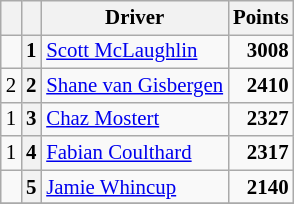<table class="wikitable" style="font-size: 87%;">
<tr>
<th></th>
<th></th>
<th>Driver</th>
<th>Points</th>
</tr>
<tr>
<td></td>
<th>1</th>
<td> <a href='#'>Scott McLaughlin</a></td>
<td align="right"><strong>3008</strong></td>
</tr>
<tr>
<td> 2</td>
<th>2</th>
<td> <a href='#'>Shane van Gisbergen</a></td>
<td align="right"><strong>2410</strong></td>
</tr>
<tr>
<td> 1</td>
<th>3</th>
<td> <a href='#'>Chaz Mostert</a></td>
<td align="right"><strong>2327</strong></td>
</tr>
<tr>
<td> 1</td>
<th>4</th>
<td> <a href='#'>Fabian Coulthard</a></td>
<td align="right"><strong>2317</strong></td>
</tr>
<tr>
<td></td>
<th>5</th>
<td> <a href='#'>Jamie Whincup</a></td>
<td align="right"><strong>2140</strong></td>
</tr>
<tr>
</tr>
</table>
